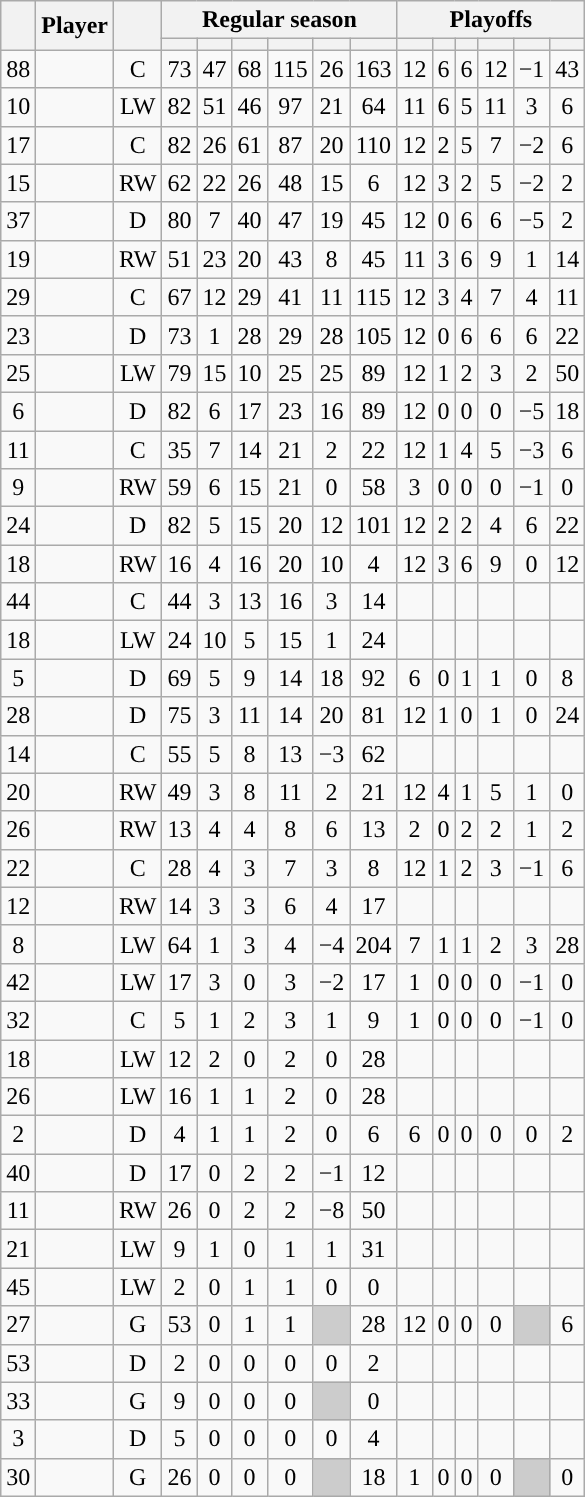<table class="wikitable sortable plainrowheaders" style="text-align:center;">
<tr>
<th scope="col" data-sort-type="number" rowspan="2"></th>
<th scope="col" rowspan="2">Player</th>
<th scope="col" rowspan="2"></th>
<th scope=colgroup colspan=6>Regular season</th>
<th scope=colgroup colspan=6>Playoffs</th>
</tr>
<tr>
<th scope="col" data-sort-type="number"></th>
<th scope="col" data-sort-type="number"></th>
<th scope="col" data-sort-type="number"></th>
<th scope="col" data-sort-type="number"></th>
<th scope="col" data-sort-type="number"></th>
<th scope="col" data-sort-type="number"></th>
<th scope="col" data-sort-type="number"></th>
<th scope="col" data-sort-type="number"></th>
<th scope="col" data-sort-type="number"></th>
<th scope="col" data-sort-type="number"></th>
<th scope="col" data-sort-type="number"></th>
<th scope="col" data-sort-type="number"></th>
</tr>
<tr>
<td scope="row">88</td>
<td align="left"></td>
<td>C</td>
<td>73</td>
<td>47</td>
<td>68</td>
<td>115</td>
<td>26</td>
<td>163</td>
<td>12</td>
<td>6</td>
<td>6</td>
<td>12</td>
<td>−1</td>
<td>43</td>
</tr>
<tr>
<td scope="row">10</td>
<td align="left"></td>
<td>LW</td>
<td>82</td>
<td>51</td>
<td>46</td>
<td>97</td>
<td>21</td>
<td>64</td>
<td>11</td>
<td>6</td>
<td>5</td>
<td>11</td>
<td>3</td>
<td>6</td>
</tr>
<tr>
<td scope="row">17</td>
<td align="left"></td>
<td>C</td>
<td>82</td>
<td>26</td>
<td>61</td>
<td>87</td>
<td>20</td>
<td>110</td>
<td>12</td>
<td>2</td>
<td>5</td>
<td>7</td>
<td>−2</td>
<td>6</td>
</tr>
<tr>
<td scope="row">15</td>
<td align="left"></td>
<td>RW</td>
<td>62</td>
<td>22</td>
<td>26</td>
<td>48</td>
<td>15</td>
<td>6</td>
<td>12</td>
<td>3</td>
<td>2</td>
<td>5</td>
<td>−2</td>
<td>2</td>
</tr>
<tr>
<td scope="row">37</td>
<td align="left"></td>
<td>D</td>
<td>80</td>
<td>7</td>
<td>40</td>
<td>47</td>
<td>19</td>
<td>45</td>
<td>12</td>
<td>0</td>
<td>6</td>
<td>6</td>
<td>−5</td>
<td>2</td>
</tr>
<tr>
<td scope="row">19</td>
<td align="left"></td>
<td>RW</td>
<td>51</td>
<td>23</td>
<td>20</td>
<td>43</td>
<td>8</td>
<td>45</td>
<td>11</td>
<td>3</td>
<td>6</td>
<td>9</td>
<td>1</td>
<td>14</td>
</tr>
<tr>
<td scope="row">29</td>
<td align="left"></td>
<td>C</td>
<td>67</td>
<td>12</td>
<td>29</td>
<td>41</td>
<td>11</td>
<td>115</td>
<td>12</td>
<td>3</td>
<td>4</td>
<td>7</td>
<td>4</td>
<td>11</td>
</tr>
<tr>
<td scope="row">23</td>
<td align="left"></td>
<td>D</td>
<td>73</td>
<td>1</td>
<td>28</td>
<td>29</td>
<td>28</td>
<td>105</td>
<td>12</td>
<td>0</td>
<td>6</td>
<td>6</td>
<td>6</td>
<td>22</td>
</tr>
<tr>
<td scope="row">25</td>
<td align="left"></td>
<td>LW</td>
<td>79</td>
<td>15</td>
<td>10</td>
<td>25</td>
<td>25</td>
<td>89</td>
<td>12</td>
<td>1</td>
<td>2</td>
<td>3</td>
<td>2</td>
<td>50</td>
</tr>
<tr>
<td scope="row">6</td>
<td align="left"></td>
<td>D</td>
<td>82</td>
<td>6</td>
<td>17</td>
<td>23</td>
<td>16</td>
<td>89</td>
<td>12</td>
<td>0</td>
<td>0</td>
<td>0</td>
<td>−5</td>
<td>18</td>
</tr>
<tr>
<td scope="row">11</td>
<td align="left"></td>
<td>C</td>
<td>35</td>
<td>7</td>
<td>14</td>
<td>21</td>
<td>2</td>
<td>22</td>
<td>12</td>
<td>1</td>
<td>4</td>
<td>5</td>
<td>−3</td>
<td>6</td>
</tr>
<tr>
<td scope="row">9</td>
<td align="left"></td>
<td>RW</td>
<td>59</td>
<td>6</td>
<td>15</td>
<td>21</td>
<td>0</td>
<td>58</td>
<td>3</td>
<td>0</td>
<td>0</td>
<td>0</td>
<td>−1</td>
<td>0</td>
</tr>
<tr>
<td scope="row">24</td>
<td align="left"></td>
<td>D</td>
<td>82</td>
<td>5</td>
<td>15</td>
<td>20</td>
<td>12</td>
<td>101</td>
<td>12</td>
<td>2</td>
<td>2</td>
<td>4</td>
<td>6</td>
<td>22</td>
</tr>
<tr>
<td scope="row">18</td>
<td align="left"></td>
<td>RW</td>
<td>16</td>
<td>4</td>
<td>16</td>
<td>20</td>
<td>10</td>
<td>4</td>
<td>12</td>
<td>3</td>
<td>6</td>
<td>9</td>
<td>0</td>
<td>12</td>
</tr>
<tr>
<td scope="row">44</td>
<td align="left"></td>
<td>C</td>
<td>44</td>
<td>3</td>
<td>13</td>
<td>16</td>
<td>3</td>
<td>14</td>
<td></td>
<td></td>
<td></td>
<td></td>
<td></td>
<td></td>
</tr>
<tr>
<td scope="row">18</td>
<td align="left"></td>
<td>LW</td>
<td>24</td>
<td>10</td>
<td>5</td>
<td>15</td>
<td>1</td>
<td>24</td>
<td></td>
<td></td>
<td></td>
<td></td>
<td></td>
<td></td>
</tr>
<tr>
<td scope="row">5</td>
<td align="left"></td>
<td>D</td>
<td>69</td>
<td>5</td>
<td>9</td>
<td>14</td>
<td>18</td>
<td>92</td>
<td>6</td>
<td>0</td>
<td>1</td>
<td>1</td>
<td>0</td>
<td>8</td>
</tr>
<tr>
<td scope="row">28</td>
<td align="left"></td>
<td>D</td>
<td>75</td>
<td>3</td>
<td>11</td>
<td>14</td>
<td>20</td>
<td>81</td>
<td>12</td>
<td>1</td>
<td>0</td>
<td>1</td>
<td>0</td>
<td>24</td>
</tr>
<tr>
<td scope="row">14</td>
<td align="left"></td>
<td>C</td>
<td>55</td>
<td>5</td>
<td>8</td>
<td>13</td>
<td>−3</td>
<td>62</td>
<td></td>
<td></td>
<td></td>
<td></td>
<td></td>
<td></td>
</tr>
<tr>
<td scope="row">20</td>
<td align="left"></td>
<td>RW</td>
<td>49</td>
<td>3</td>
<td>8</td>
<td>11</td>
<td>2</td>
<td>21</td>
<td>12</td>
<td>4</td>
<td>1</td>
<td>5</td>
<td>1</td>
<td>0</td>
</tr>
<tr>
<td scope="row">26</td>
<td align="left"></td>
<td>RW</td>
<td>13</td>
<td>4</td>
<td>4</td>
<td>8</td>
<td>6</td>
<td>13</td>
<td>2</td>
<td>0</td>
<td>2</td>
<td>2</td>
<td>1</td>
<td>2</td>
</tr>
<tr>
<td scope="row">22</td>
<td align="left"></td>
<td>C</td>
<td>28</td>
<td>4</td>
<td>3</td>
<td>7</td>
<td>3</td>
<td>8</td>
<td>12</td>
<td>1</td>
<td>2</td>
<td>3</td>
<td>−1</td>
<td>6</td>
</tr>
<tr>
<td scope="row">12</td>
<td align="left"></td>
<td>RW</td>
<td>14</td>
<td>3</td>
<td>3</td>
<td>6</td>
<td>4</td>
<td>17</td>
<td></td>
<td></td>
<td></td>
<td></td>
<td></td>
<td></td>
</tr>
<tr>
<td scope="row">8</td>
<td align="left"></td>
<td>LW</td>
<td>64</td>
<td>1</td>
<td>3</td>
<td>4</td>
<td>−4</td>
<td>204</td>
<td>7</td>
<td>1</td>
<td>1</td>
<td>2</td>
<td>3</td>
<td>28</td>
</tr>
<tr>
<td scope="row">42</td>
<td align="left"></td>
<td>LW</td>
<td>17</td>
<td>3</td>
<td>0</td>
<td>3</td>
<td>−2</td>
<td>17</td>
<td>1</td>
<td>0</td>
<td>0</td>
<td>0</td>
<td>−1</td>
<td>0</td>
</tr>
<tr>
<td scope="row">32</td>
<td align="left"></td>
<td>C</td>
<td>5</td>
<td>1</td>
<td>2</td>
<td>3</td>
<td>1</td>
<td>9</td>
<td>1</td>
<td>0</td>
<td>0</td>
<td>0</td>
<td>−1</td>
<td>0</td>
</tr>
<tr>
<td scope="row">18</td>
<td align="left"></td>
<td>LW</td>
<td>12</td>
<td>2</td>
<td>0</td>
<td>2</td>
<td>0</td>
<td>28</td>
<td></td>
<td></td>
<td></td>
<td></td>
<td></td>
<td></td>
</tr>
<tr>
<td scope="row">26</td>
<td align="left"></td>
<td>LW</td>
<td>16</td>
<td>1</td>
<td>1</td>
<td>2</td>
<td>0</td>
<td>28</td>
<td></td>
<td></td>
<td></td>
<td></td>
<td></td>
<td></td>
</tr>
<tr>
<td scope="row">2</td>
<td align="left"></td>
<td>D</td>
<td>4</td>
<td>1</td>
<td>1</td>
<td>2</td>
<td>0</td>
<td>6</td>
<td>6</td>
<td>0</td>
<td>0</td>
<td>0</td>
<td>0</td>
<td>2</td>
</tr>
<tr>
<td scope="row">40</td>
<td align="left"></td>
<td>D</td>
<td>17</td>
<td>0</td>
<td>2</td>
<td>2</td>
<td>−1</td>
<td>12</td>
<td></td>
<td></td>
<td></td>
<td></td>
<td></td>
<td></td>
</tr>
<tr>
<td scope="row">11</td>
<td align="left"></td>
<td>RW</td>
<td>26</td>
<td>0</td>
<td>2</td>
<td>2</td>
<td>−8</td>
<td>50</td>
<td></td>
<td></td>
<td></td>
<td></td>
<td></td>
<td></td>
</tr>
<tr>
<td scope="row">21</td>
<td align="left"></td>
<td>LW</td>
<td>9</td>
<td>1</td>
<td>0</td>
<td>1</td>
<td>1</td>
<td>31</td>
<td></td>
<td></td>
<td></td>
<td></td>
<td></td>
<td></td>
</tr>
<tr>
<td scope="row">45</td>
<td align="left"></td>
<td>LW</td>
<td>2</td>
<td>0</td>
<td>1</td>
<td>1</td>
<td>0</td>
<td>0</td>
<td></td>
<td></td>
<td></td>
<td></td>
<td></td>
<td></td>
</tr>
<tr>
<td scope="row">27</td>
<td align="left"></td>
<td>G</td>
<td>53</td>
<td>0</td>
<td>1</td>
<td>1</td>
<td style="background:#ccc"></td>
<td>28</td>
<td>12</td>
<td>0</td>
<td>0</td>
<td>0</td>
<td style="background:#ccc"></td>
<td>6</td>
</tr>
<tr>
<td scope="row">53</td>
<td align="left"></td>
<td>D</td>
<td>2</td>
<td>0</td>
<td>0</td>
<td>0</td>
<td>0</td>
<td>2</td>
<td></td>
<td></td>
<td></td>
<td></td>
<td></td>
<td></td>
</tr>
<tr>
<td scope="row">33</td>
<td align="left"></td>
<td>G</td>
<td>9</td>
<td>0</td>
<td>0</td>
<td>0</td>
<td style="background:#ccc"></td>
<td>0</td>
<td></td>
<td></td>
<td></td>
<td></td>
<td></td>
<td></td>
</tr>
<tr>
<td scope="row">3</td>
<td align="left"></td>
<td>D</td>
<td>5</td>
<td>0</td>
<td>0</td>
<td>0</td>
<td>0</td>
<td>4</td>
<td></td>
<td></td>
<td></td>
<td></td>
<td></td>
<td></td>
</tr>
<tr>
<td scope="row">30</td>
<td align="left"></td>
<td>G</td>
<td>26</td>
<td>0</td>
<td>0</td>
<td>0</td>
<td style="background:#ccc"></td>
<td>18</td>
<td>1</td>
<td>0</td>
<td>0</td>
<td>0</td>
<td style="background:#ccc"></td>
<td>0</td>
</tr>
</table>
